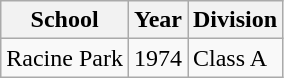<table class="wikitable">
<tr>
<th>School</th>
<th>Year</th>
<th>Division</th>
</tr>
<tr>
<td>Racine Park</td>
<td>1974</td>
<td>Class A</td>
</tr>
</table>
